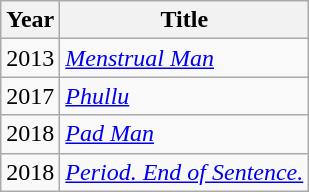<table class="wikitable">
<tr>
<th>Year</th>
<th>Title</th>
</tr>
<tr>
<td>2013</td>
<td><em><a href='#'>Menstrual Man</a></em></td>
</tr>
<tr>
<td>2017</td>
<td><em><a href='#'>Phullu</a></em></td>
</tr>
<tr>
<td>2018</td>
<td><a href='#'><em>Pad Man</em></a></td>
</tr>
<tr>
<td>2018</td>
<td><em><a href='#'>Period. End of Sentence.</a></em></td>
</tr>
</table>
